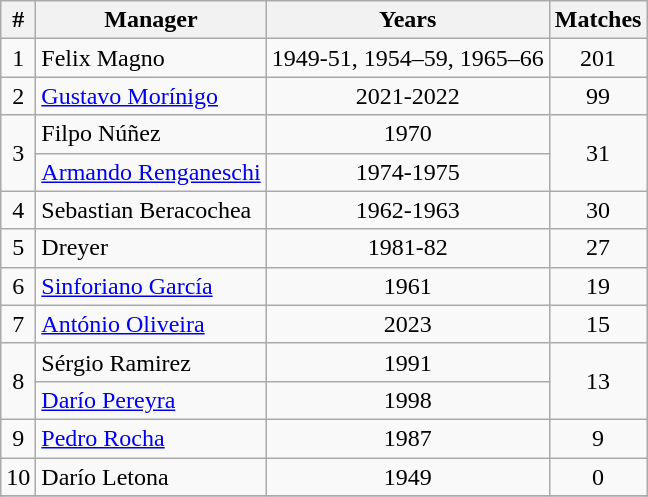<table class="wikitable" style="text-align: center;">
<tr>
<th>#</th>
<th>Manager</th>
<th>Years</th>
<th>Matches</th>
</tr>
<tr>
<td>1</td>
<td align="left"> Felix Magno</td>
<td>1949-51, 1954–59, 1965–66</td>
<td>201</td>
</tr>
<tr>
<td>2</td>
<td align="left"> <a href='#'>Gustavo Morínigo</a></td>
<td>2021-2022</td>
<td>99</td>
</tr>
<tr>
<td rowspan="2">3</td>
<td align="left"> Filpo Núñez</td>
<td>1970</td>
<td rowspan="2">31</td>
</tr>
<tr>
<td align="left"> <a href='#'>Armando Renganeschi</a></td>
<td>1974-1975</td>
</tr>
<tr>
<td>4</td>
<td align="left"> Sebastian Beracochea</td>
<td>1962-1963</td>
<td>30</td>
</tr>
<tr>
<td>5</td>
<td align="left"> Dreyer</td>
<td>1981-82</td>
<td>27</td>
</tr>
<tr>
<td>6</td>
<td align="left"> <a href='#'>Sinforiano García</a></td>
<td>1961</td>
<td>19</td>
</tr>
<tr>
<td>7</td>
<td align="left"> <a href='#'>António Oliveira</a></td>
<td>2023</td>
<td>15</td>
</tr>
<tr>
<td rowspan="2">8</td>
<td align="left"> Sérgio Ramirez</td>
<td>1991</td>
<td rowspan="2">13</td>
</tr>
<tr>
<td align="left"> <a href='#'>Darío Pereyra</a></td>
<td>1998</td>
</tr>
<tr>
<td>9</td>
<td align="left"> <a href='#'>Pedro Rocha</a></td>
<td>1987</td>
<td>9</td>
</tr>
<tr>
<td>10</td>
<td align="left"> Darío Letona</td>
<td>1949</td>
<td>0</td>
</tr>
<tr>
</tr>
</table>
